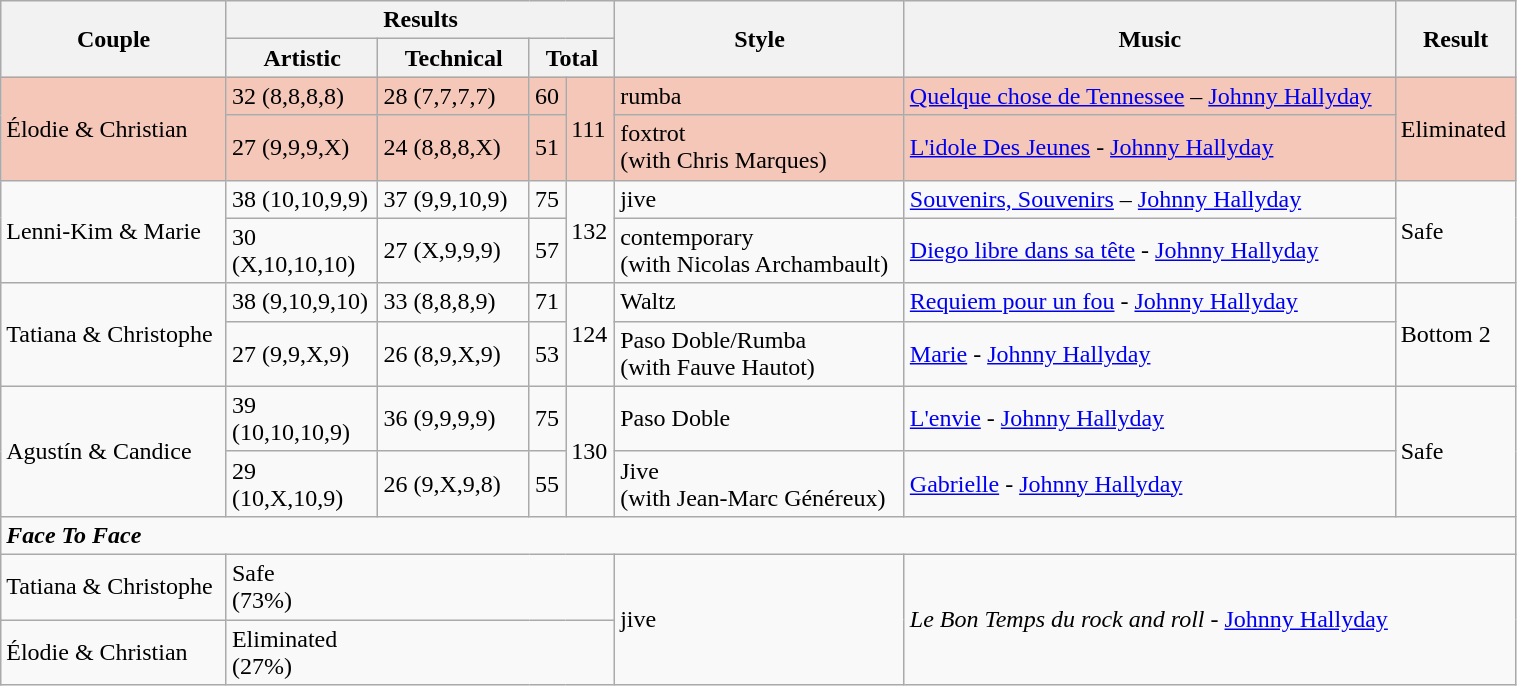<table class="wikitable" style="width:80%;" style="text-align:center;">
<tr>
<th rowspan="2">Couple</th>
<th colspan=4>Results</th>
<th rowspan="2">Style</th>
<th rowspan="2">Music</th>
<th rowspan="2">Result</th>
</tr>
<tr>
<th style="width:10%;">Artistic</th>
<th style="width:10%;">Technical</th>
<th colspan="2">Total</th>
</tr>
<tr style="background:#F4C7B8;">
<td rowspan="2" style="text-align:left;">Élodie & Christian</td>
<td>32 (8,8,8,8)</td>
<td>28 (7,7,7,7)</td>
<td>60</td>
<td rowspan="2">111</td>
<td>rumba</td>
<td style="text-align:left;"><a href='#'>Quelque chose de Tennessee</a> – <a href='#'>Johnny Hallyday</a></td>
<td rowspan="2">Eliminated</td>
</tr>
<tr style="background:#F4C7B8;">
<td>27 (9,9,9,X)</td>
<td>24 (8,8,8,X)</td>
<td>51</td>
<td>foxtrot <br>(with Chris Marques)</td>
<td style="text-align:left;"><a href='#'>L'idole Des Jeunes</a> - <a href='#'>Johnny Hallyday</a></td>
</tr>
<tr>
<td rowspan="2" style="text-align:left;">Lenni-Kim & Marie</td>
<td>38 (10,10,9,9)</td>
<td>37 (9,9,10,9)</td>
<td>75</td>
<td rowspan="2">132</td>
<td>jive</td>
<td style="text-align:left;"><a href='#'>Souvenirs, Souvenirs</a> – <a href='#'>Johnny Hallyday</a></td>
<td rowspan=2>Safe</td>
</tr>
<tr>
<td>30 (X,10,10,10)</td>
<td>27 (X,9,9,9)</td>
<td>57</td>
<td>contemporary<br>(with Nicolas Archambault)</td>
<td style="text-align:left;"><a href='#'>Diego libre dans sa tête</a> - <a href='#'>Johnny Hallyday</a></td>
</tr>
<tr>
<td rowspan="2" style="text-align:left;">Tatiana & Christophe</td>
<td>38 (9,10,9,10)</td>
<td>33 (8,8,8,9)</td>
<td>71</td>
<td rowspan="2">124</td>
<td>Waltz</td>
<td style="text-align:left;"><a href='#'>Requiem pour un fou</a> - <a href='#'>Johnny Hallyday</a></td>
<td rowspan=2>Bottom 2</td>
</tr>
<tr>
<td>27 (9,9,X,9)</td>
<td>26 (8,9,X,9)</td>
<td>53</td>
<td>Paso Doble/Rumba<br>(with Fauve Hautot)</td>
<td style="text-align:left;"><a href='#'>Marie</a> - <a href='#'>Johnny Hallyday</a></td>
</tr>
<tr>
<td rowspan="2" style="text-align:left;">Agustín & Candice</td>
<td>39 (10,10,10,9)</td>
<td>36 (9,9,9,9)</td>
<td>75</td>
<td rowspan="2">130</td>
<td>Paso Doble</td>
<td style="text-align:left;"><a href='#'>L'envie</a> - <a href='#'>Johnny Hallyday</a></td>
<td rowspan=2>Safe</td>
</tr>
<tr>
<td>29 (10,X,10,9)</td>
<td>26 (9,X,9,8)</td>
<td>55</td>
<td>Jive<br>(with Jean-Marc Généreux)</td>
<td style="text-align:left;"><a href='#'>Gabrielle</a> - <a href='#'>Johnny Hallyday</a></td>
</tr>
<tr>
<td colspan=8><strong><em>Face To Face</em></strong></td>
</tr>
<tr>
<td>Tatiana & Christophe</td>
<td colspan="4">Safe<br>(73%)</td>
<td rowspan="2">jive</td>
<td rowspan="2" colspan="2"><em>Le Bon Temps du rock and roll</em> - <a href='#'>Johnny Hallyday</a></td>
</tr>
<tr>
<td>Élodie & Christian</td>
<td colspan="4">Eliminated<br>(27%)</td>
</tr>
</table>
